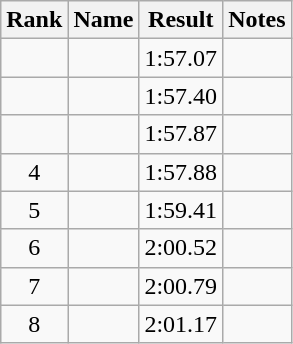<table class="wikitable sortable" style="text-align:center">
<tr>
<th>Rank</th>
<th>Name</th>
<th>Result</th>
<th>Notes</th>
</tr>
<tr>
<td></td>
<td align="left"></td>
<td>1:57.07</td>
<td></td>
</tr>
<tr>
<td></td>
<td align="left"></td>
<td>1:57.40</td>
<td></td>
</tr>
<tr>
<td></td>
<td align="left"></td>
<td>1:57.87</td>
<td></td>
</tr>
<tr>
<td>4</td>
<td align="left"></td>
<td>1:57.88</td>
<td></td>
</tr>
<tr>
<td>5</td>
<td align="left"></td>
<td>1:59.41</td>
<td></td>
</tr>
<tr>
<td>6</td>
<td align="left"></td>
<td>2:00.52</td>
<td></td>
</tr>
<tr>
<td>7</td>
<td align="left"></td>
<td>2:00.79</td>
<td></td>
</tr>
<tr>
<td>8</td>
<td align="left"></td>
<td>2:01.17</td>
<td></td>
</tr>
</table>
